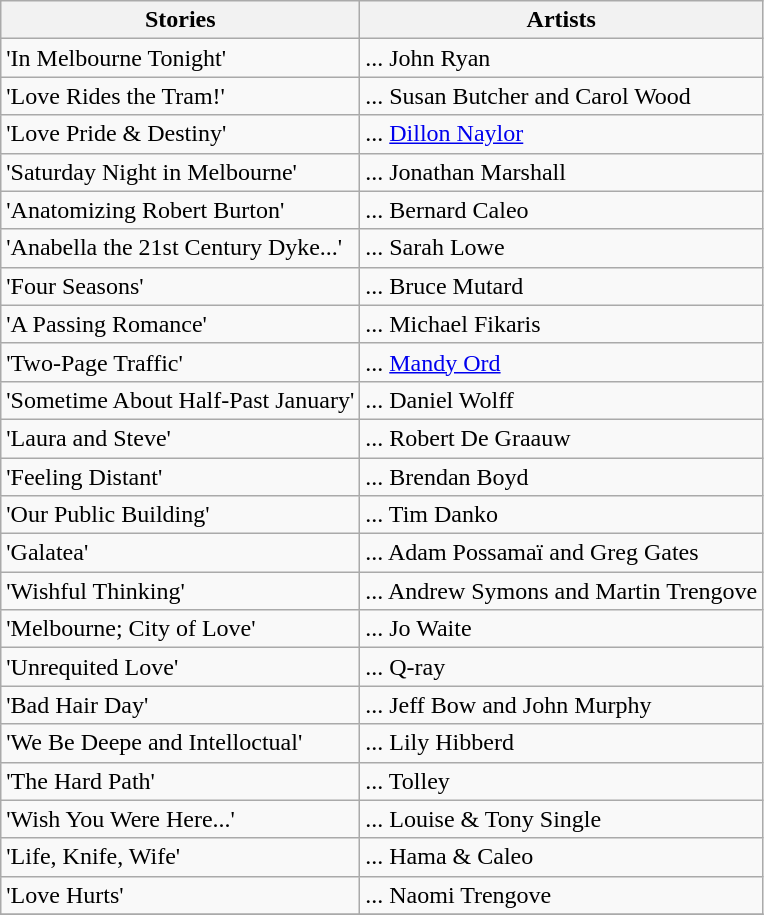<table class="wikitable">
<tr>
<th>Stories</th>
<th>Artists</th>
</tr>
<tr>
<td>'In Melbourne Tonight'</td>
<td>... John Ryan</td>
</tr>
<tr>
<td>'Love Rides the Tram!'</td>
<td>... Susan Butcher and Carol Wood</td>
</tr>
<tr>
<td>'Love Pride & Destiny'</td>
<td>... <a href='#'>Dillon Naylor</a></td>
</tr>
<tr>
<td>'Saturday Night in Melbourne'</td>
<td>... Jonathan Marshall</td>
</tr>
<tr>
<td>'Anatomizing Robert Burton'</td>
<td>... Bernard Caleo</td>
</tr>
<tr>
<td>'Anabella the 21st Century Dyke...'</td>
<td>... Sarah Lowe</td>
</tr>
<tr>
<td>'Four Seasons'</td>
<td>... Bruce Mutard</td>
</tr>
<tr>
<td>'A Passing Romance'</td>
<td>... Michael Fikaris</td>
</tr>
<tr>
<td>'Two-Page Traffic'</td>
<td>... <a href='#'>Mandy Ord</a></td>
</tr>
<tr>
<td>'Sometime About Half-Past January'</td>
<td>... Daniel Wolff</td>
</tr>
<tr>
<td>'Laura and Steve'</td>
<td>... Robert De Graauw</td>
</tr>
<tr>
<td>'Feeling Distant'</td>
<td>... Brendan Boyd</td>
</tr>
<tr>
<td>'Our Public Building'</td>
<td>... Tim Danko</td>
</tr>
<tr>
<td>'Galatea'</td>
<td>... Adam Possamaï and Greg Gates</td>
</tr>
<tr>
<td>'Wishful Thinking'</td>
<td>... Andrew Symons and Martin Trengove</td>
</tr>
<tr>
<td>'Melbourne; City of Love'</td>
<td>... Jo Waite</td>
</tr>
<tr>
<td>'Unrequited Love'</td>
<td>... Q-ray</td>
</tr>
<tr>
<td>'Bad Hair Day'</td>
<td>... Jeff Bow and John Murphy</td>
</tr>
<tr>
<td>'We Be Deepe and Intelloctual'</td>
<td>... Lily Hibberd</td>
</tr>
<tr>
<td>'The Hard Path'</td>
<td>... Tolley</td>
</tr>
<tr>
<td>'Wish You Were Here...'</td>
<td>... Louise & Tony Single</td>
</tr>
<tr>
<td>'Life, Knife, Wife'</td>
<td>... Hama & Caleo</td>
</tr>
<tr>
<td>'Love Hurts'</td>
<td>... Naomi Trengove</td>
</tr>
<tr>
</tr>
</table>
